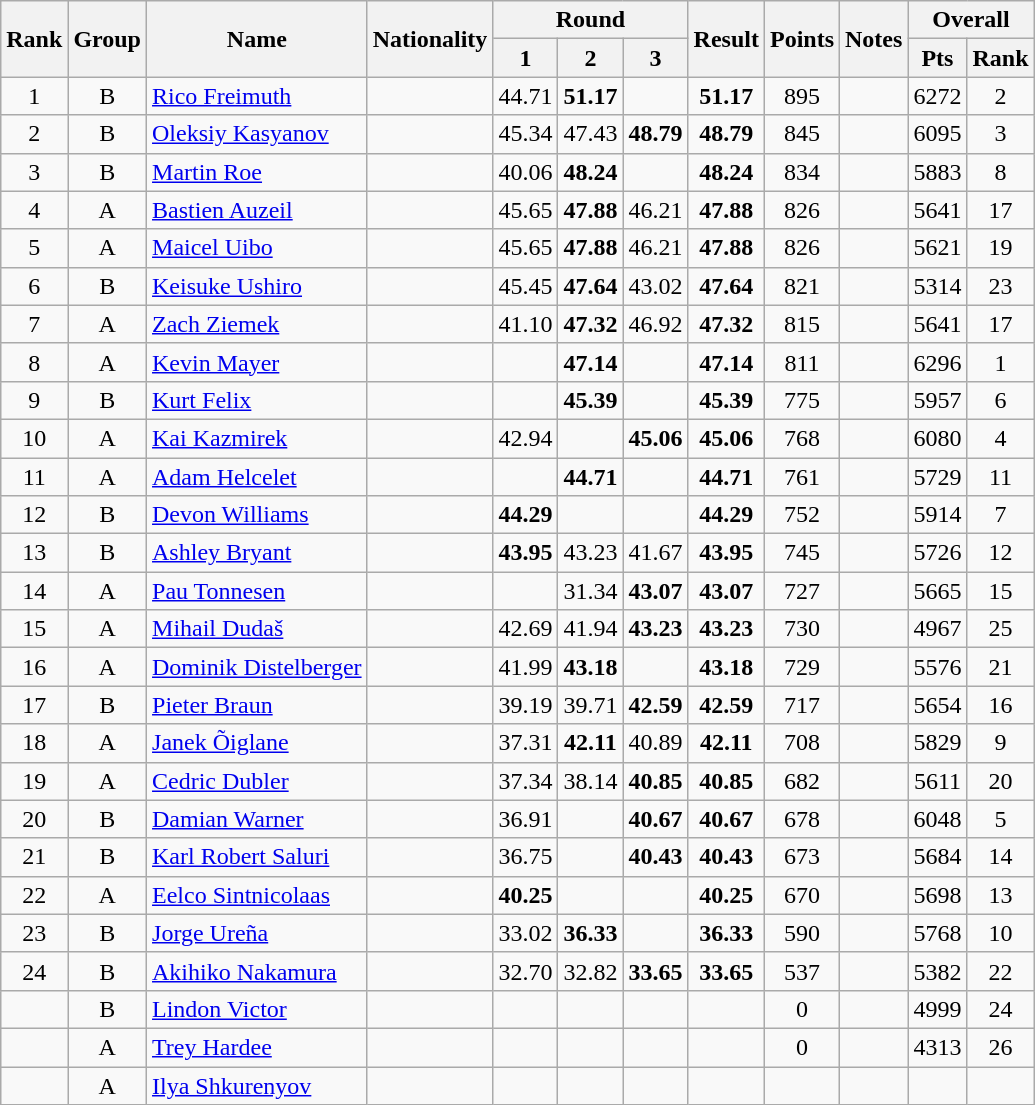<table class="wikitable sortable" style="text-align:center">
<tr>
<th rowspan=2>Rank</th>
<th rowspan=2>Group</th>
<th rowspan=2>Name</th>
<th rowspan=2>Nationality</th>
<th colspan=3>Round</th>
<th rowspan=2 data-sort-type="number">Result</th>
<th rowspan=2>Points</th>
<th rowspan=2>Notes</th>
<th colspan=2>Overall</th>
</tr>
<tr>
<th data-sort-type="number">1</th>
<th data-sort-type="number">2</th>
<th data-sort-type="number">3</th>
<th>Pts</th>
<th>Rank</th>
</tr>
<tr>
<td>1</td>
<td>B</td>
<td align=left><a href='#'>Rico Freimuth</a></td>
<td align=left></td>
<td>44.71</td>
<td><strong>51.17</strong></td>
<td></td>
<td><strong>51.17</strong></td>
<td>895</td>
<td></td>
<td>6272</td>
<td>2</td>
</tr>
<tr>
<td>2</td>
<td>B</td>
<td align=left><a href='#'>Oleksiy Kasyanov</a></td>
<td align=left></td>
<td>45.34</td>
<td>47.43</td>
<td><strong>48.79</strong></td>
<td><strong>48.79</strong></td>
<td>845</td>
<td></td>
<td>6095</td>
<td>3</td>
</tr>
<tr>
<td>3</td>
<td>B</td>
<td align=left><a href='#'>Martin Roe</a></td>
<td align=left></td>
<td>40.06</td>
<td><strong>48.24</strong></td>
<td></td>
<td><strong>48.24</strong></td>
<td>834</td>
<td></td>
<td>5883</td>
<td>8</td>
</tr>
<tr>
<td>4</td>
<td>A</td>
<td align=left><a href='#'>Bastien Auzeil</a></td>
<td align=left></td>
<td>45.65</td>
<td><strong>47.88</strong></td>
<td>46.21</td>
<td><strong>47.88</strong></td>
<td>826</td>
<td></td>
<td>5641</td>
<td>17</td>
</tr>
<tr>
<td>5</td>
<td>A</td>
<td align=left><a href='#'>Maicel Uibo</a></td>
<td align=left></td>
<td>45.65</td>
<td><strong>47.88</strong></td>
<td>46.21</td>
<td><strong>47.88</strong></td>
<td>826</td>
<td></td>
<td>5621</td>
<td>19</td>
</tr>
<tr>
<td>6</td>
<td>B</td>
<td align=left><a href='#'>Keisuke Ushiro</a></td>
<td align=left></td>
<td>45.45</td>
<td><strong>47.64</strong></td>
<td>43.02</td>
<td><strong>47.64</strong></td>
<td>821</td>
<td></td>
<td>5314</td>
<td>23</td>
</tr>
<tr>
<td>7</td>
<td>A</td>
<td align=left><a href='#'>Zach Ziemek</a></td>
<td align=left></td>
<td>41.10</td>
<td><strong>47.32</strong></td>
<td>46.92</td>
<td><strong>47.32</strong></td>
<td>815</td>
<td></td>
<td>5641</td>
<td>17</td>
</tr>
<tr>
<td>8</td>
<td>A</td>
<td align=left><a href='#'>Kevin Mayer</a></td>
<td align=left></td>
<td></td>
<td><strong>47.14</strong></td>
<td></td>
<td><strong>47.14</strong></td>
<td>811</td>
<td></td>
<td>6296</td>
<td>1</td>
</tr>
<tr>
<td>9</td>
<td>B</td>
<td align=left><a href='#'>Kurt Felix</a></td>
<td align=left></td>
<td></td>
<td><strong>45.39</strong></td>
<td></td>
<td><strong>45.39</strong></td>
<td>775</td>
<td></td>
<td>5957</td>
<td>6</td>
</tr>
<tr>
<td>10</td>
<td>A</td>
<td align=left><a href='#'>Kai Kazmirek</a></td>
<td align=left></td>
<td>42.94</td>
<td></td>
<td><strong>45.06</strong></td>
<td><strong>45.06</strong></td>
<td>768</td>
<td></td>
<td>6080</td>
<td>4</td>
</tr>
<tr>
<td>11</td>
<td>A</td>
<td align=left><a href='#'>Adam Helcelet</a></td>
<td align=left></td>
<td></td>
<td><strong>44.71</strong></td>
<td></td>
<td><strong>44.71</strong></td>
<td>761</td>
<td></td>
<td>5729</td>
<td>11</td>
</tr>
<tr>
<td>12</td>
<td>B</td>
<td align=left><a href='#'>Devon Williams</a></td>
<td align=left></td>
<td><strong>44.29</strong></td>
<td></td>
<td></td>
<td><strong>44.29</strong></td>
<td>752</td>
<td></td>
<td>5914</td>
<td>7</td>
</tr>
<tr>
<td>13</td>
<td>B</td>
<td align=left><a href='#'>Ashley Bryant</a></td>
<td align=left></td>
<td><strong>43.95</strong></td>
<td>43.23</td>
<td>41.67</td>
<td><strong>43.95</strong></td>
<td>745</td>
<td></td>
<td>5726</td>
<td>12</td>
</tr>
<tr>
<td>14</td>
<td>A</td>
<td align=left><a href='#'>Pau Tonnesen</a></td>
<td align=left></td>
<td></td>
<td>31.34</td>
<td><strong>43.07</strong></td>
<td><strong>43.07</strong></td>
<td>727</td>
<td></td>
<td>5665</td>
<td>15</td>
</tr>
<tr>
<td>15</td>
<td>A</td>
<td align=left><a href='#'>Mihail Dudaš</a></td>
<td align=left></td>
<td>42.69</td>
<td>41.94</td>
<td><strong>43.23</strong></td>
<td><strong>43.23</strong></td>
<td>730</td>
<td></td>
<td>4967</td>
<td>25</td>
</tr>
<tr>
<td>16</td>
<td>A</td>
<td align=left><a href='#'>Dominik Distelberger</a></td>
<td align=left></td>
<td>41.99</td>
<td><strong>43.18</strong></td>
<td></td>
<td><strong>43.18</strong></td>
<td>729</td>
<td></td>
<td>5576</td>
<td>21</td>
</tr>
<tr>
<td>17</td>
<td>B</td>
<td align=left><a href='#'>Pieter Braun</a></td>
<td align=left></td>
<td>39.19</td>
<td>39.71</td>
<td><strong>42.59</strong></td>
<td><strong>42.59</strong></td>
<td>717</td>
<td></td>
<td>5654</td>
<td>16</td>
</tr>
<tr>
<td>18</td>
<td>A</td>
<td align=left><a href='#'>Janek Õiglane</a></td>
<td align=left></td>
<td>37.31</td>
<td><strong>42.11</strong></td>
<td>40.89</td>
<td><strong>42.11</strong></td>
<td>708</td>
<td></td>
<td>5829</td>
<td>9</td>
</tr>
<tr>
<td>19</td>
<td>A</td>
<td align=left><a href='#'>Cedric Dubler</a></td>
<td align=left></td>
<td>37.34</td>
<td>38.14</td>
<td><strong>40.85</strong></td>
<td><strong>40.85</strong></td>
<td>682</td>
<td></td>
<td>5611</td>
<td>20</td>
</tr>
<tr>
<td>20</td>
<td>B</td>
<td align=left><a href='#'>Damian Warner</a></td>
<td align=left></td>
<td>36.91</td>
<td></td>
<td><strong>40.67</strong></td>
<td><strong>40.67</strong></td>
<td>678</td>
<td></td>
<td>6048</td>
<td>5</td>
</tr>
<tr>
<td>21</td>
<td>B</td>
<td align=left><a href='#'>Karl Robert Saluri</a></td>
<td align=left></td>
<td>36.75</td>
<td></td>
<td><strong>40.43</strong></td>
<td><strong>40.43</strong></td>
<td>673</td>
<td></td>
<td>5684</td>
<td>14</td>
</tr>
<tr>
<td>22</td>
<td>A</td>
<td align=left><a href='#'>Eelco Sintnicolaas</a></td>
<td align=left></td>
<td><strong>40.25</strong></td>
<td></td>
<td></td>
<td><strong>40.25</strong></td>
<td>670</td>
<td></td>
<td>5698</td>
<td>13</td>
</tr>
<tr>
<td>23</td>
<td>B</td>
<td align=left><a href='#'>Jorge Ureña</a></td>
<td align=left></td>
<td>33.02</td>
<td><strong>36.33</strong></td>
<td></td>
<td><strong>36.33</strong></td>
<td>590</td>
<td></td>
<td>5768</td>
<td>10</td>
</tr>
<tr>
<td>24</td>
<td>B</td>
<td align=left><a href='#'>Akihiko Nakamura</a></td>
<td align=left></td>
<td>32.70</td>
<td>32.82</td>
<td><strong>33.65</strong></td>
<td><strong>33.65</strong></td>
<td>537</td>
<td></td>
<td>5382</td>
<td>22</td>
</tr>
<tr>
<td></td>
<td>B</td>
<td align=left><a href='#'>Lindon Victor</a></td>
<td align=left></td>
<td></td>
<td></td>
<td></td>
<td><strong></strong></td>
<td>0</td>
<td></td>
<td>4999</td>
<td>24</td>
</tr>
<tr>
<td></td>
<td>A</td>
<td align=left><a href='#'>Trey Hardee</a></td>
<td align=left></td>
<td></td>
<td></td>
<td></td>
<td><strong></strong></td>
<td>0</td>
<td></td>
<td>4313</td>
<td>26</td>
</tr>
<tr>
<td></td>
<td>A</td>
<td align=left><a href='#'>Ilya Shkurenyov</a></td>
<td align=left></td>
<td></td>
<td></td>
<td></td>
<td><strong></strong></td>
<td></td>
<td></td>
<td></td>
<td></td>
</tr>
</table>
